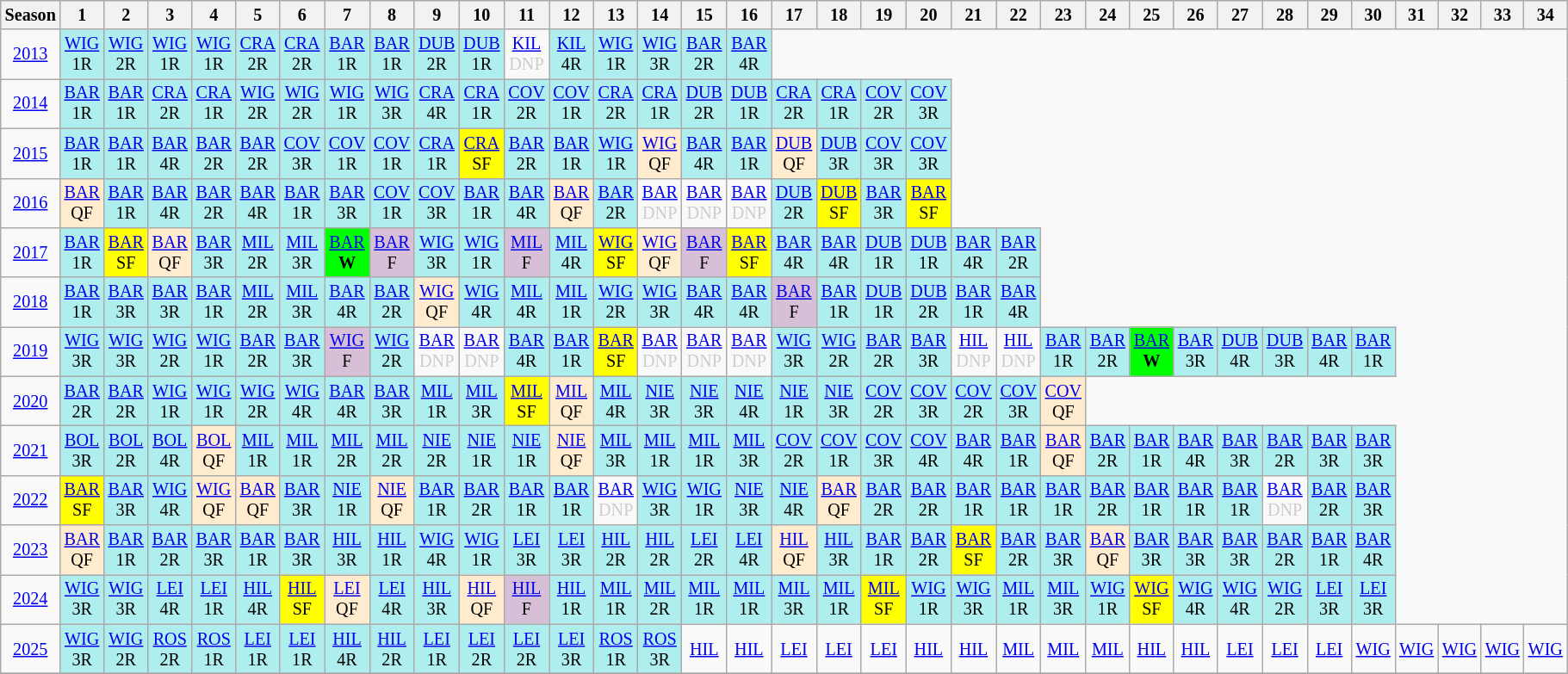<table class="wikitable" style="width:28%; margin:0; font-size:84%">
<tr>
<th>Season</th>
<th>1</th>
<th>2</th>
<th>3</th>
<th>4</th>
<th>5</th>
<th>6</th>
<th>7</th>
<th>8</th>
<th>9</th>
<th>10</th>
<th>11</th>
<th>12</th>
<th>13</th>
<th>14</th>
<th>15</th>
<th>16</th>
<th>17</th>
<th>18</th>
<th>19</th>
<th>20</th>
<th>21</th>
<th>22</th>
<th>23</th>
<th>24</th>
<th>25</th>
<th>26</th>
<th>27</th>
<th>28</th>
<th>29</th>
<th>30</th>
<th>31</th>
<th>32</th>
<th>33</th>
<th>34</th>
</tr>
<tr>
<td style="text-align:center;"background:#efefef;"><a href='#'>2013</a></td>
<td style="text-align:center; background:#afeeee;"><a href='#'>WIG</a><br>1R</td>
<td style="text-align:center; background:#afeeee;"><a href='#'>WIG</a><br>2R</td>
<td style="text-align:center; background:#afeeee;"><a href='#'>WIG</a><br>1R</td>
<td style="text-align:center; background:#afeeee;"><a href='#'>WIG</a><br>1R</td>
<td style="text-align:center; background:#afeeee;"><a href='#'>CRA</a><br>2R</td>
<td style="text-align:center; background:#afeeee;"><a href='#'>CRA</a><br>2R</td>
<td style="text-align:center; background:#afeeee;"><a href='#'>BAR</a><br>1R</td>
<td style="text-align:center; background:#afeeee;"><a href='#'>BAR</a><br>1R</td>
<td style="text-align:center; background:#afeeee;"><a href='#'>DUB</a><br>2R</td>
<td style="text-align:center; background:#afeeee"><a href='#'>DUB</a><br>1R</td>
<td style="text-align:center; color:#ccc;"><a href='#'>KIL</a><br>DNP</td>
<td style="text-align:center; background:#afeeee;"><a href='#'>KIL</a><br>4R</td>
<td style="text-align:center; background:#afeeee;"><a href='#'>WIG</a><br>1R</td>
<td style="text-align:center; background:#afeeee"><a href='#'>WIG</a><br>3R</td>
<td style="text-align:center; background:#afeeee;"><a href='#'>BAR</a><br>2R</td>
<td style="text-align:center; background:#afeeee;"><a href='#'>BAR</a><br>4R</td>
</tr>
<tr>
<td style="text-align:center;"background:#efefef;"><a href='#'>2014</a></td>
<td style="text-align:center; background:#afeeee"><a href='#'>BAR</a><br>1R</td>
<td style="text-align:center; background:#afeeee;"><a href='#'>BAR</a><br>1R</td>
<td style="text-align:center; background:#afeeee;"><a href='#'>CRA</a><br>2R</td>
<td style="text-align:center; background:#afeeee;"><a href='#'>CRA</a><br>1R</td>
<td style="text-align:center; background:#afeeee;"><a href='#'>WIG</a><br>2R</td>
<td style="text-align:center; background:#afeeee;"><a href='#'>WIG</a><br>2R</td>
<td style="text-align:center; background:#afeeee;"><a href='#'>WIG</a><br>1R</td>
<td style="text-align:center; background:#afeeee;"><a href='#'>WIG</a><br>3R</td>
<td style="text-align:center; background:#afeeee;"><a href='#'>CRA</a><br>4R</td>
<td style="text-align:center; background:#afeeee;"><a href='#'>CRA</a><br>1R</td>
<td style="text-align:center; background:#afeeee;"><a href='#'>COV</a><br>2R</td>
<td style="text-align:center; background:#afeeee;"><a href='#'>COV</a><br>1R</td>
<td style="text-align:center; background:#afeeee;"><a href='#'>CRA</a><br>2R</td>
<td style="text-align:center; background:#afeeee;"><a href='#'>CRA</a><br>1R</td>
<td style="text-align:center; background:#afeeee"><a href='#'>DUB</a><br>2R</td>
<td style="text-align:center; background:#afeeee;"><a href='#'>DUB</a><br>1R</td>
<td style="text-align:center; background:#afeeee;"><a href='#'>CRA</a><br>2R</td>
<td style="text-align:center; background:#afeeee;"><a href='#'>CRA</a><br>1R</td>
<td style="text-align:center; background:#afeeee;"><a href='#'>COV</a><br>2R</td>
<td style="text-align:center; background:#afeeee;"><a href='#'>COV</a><br>3R</td>
</tr>
<tr>
<td style="text-align:center;"background:#efefef;"><a href='#'>2015</a></td>
<td style="text-align:center; background:#afeeee;"><a href='#'>BAR</a><br>1R</td>
<td style="text-align:center; background:#afeeee;"><a href='#'>BAR</a><br>1R</td>
<td style="text-align:center; background:#afeeee;"><a href='#'>BAR</a><br>4R</td>
<td style="text-align:center; background:#afeeee;"><a href='#'>BAR</a><br>2R</td>
<td style="text-align:center; background:#afeeee;"><a href='#'>BAR</a><br>2R</td>
<td style="text-align:center; background:#afeeee;"><a href='#'>COV</a><br>3R</td>
<td style="text-align:center; background:#afeeee;"><a href='#'>COV</a><br>1R</td>
<td style="text-align:center; background:#afeeee;"><a href='#'>COV</a><br>1R</td>
<td style="text-align:center; background:#afeeee;"><a href='#'>CRA</a><br>1R</td>
<td style="text-align:center; background:yellow;"><a href='#'>CRA</a><br>SF</td>
<td style="text-align:center; background:#afeeee;"><a href='#'>BAR</a><br>2R</td>
<td style="text-align:center; background:#afeeee;"><a href='#'>BAR</a><br>1R</td>
<td style="text-align:center; background:#afeeee;"><a href='#'>WIG</a><br>1R</td>
<td style="text-align:center; background:#ffebcd;"><a href='#'>WIG</a><br>QF</td>
<td style="text-align:center; background:#afeeee;"><a href='#'>BAR</a><br>4R</td>
<td style="text-align:center; background:#afeeee;"><a href='#'>BAR</a><br>1R</td>
<td style="text-align:center; background:#ffebcd;"><a href='#'>DUB</a><br>QF</td>
<td style="text-align:center; background:#afeeee;"><a href='#'>DUB</a><br>3R</td>
<td style="text-align:center; background:#afeeee;"><a href='#'>COV</a><br>3R</td>
<td style="text-align:center; background:#afeeee;"><a href='#'>COV</a><br>3R</td>
</tr>
<tr>
<td style="text-align:center;"background:#efefef;"><a href='#'>2016</a></td>
<td style="text-align:center; background:#ffebcd;"><a href='#'>BAR</a><br>QF</td>
<td style="text-align:center; background:#afeeee;"><a href='#'>BAR</a><br>1R</td>
<td style="text-align:center; background:#afeeee;"><a href='#'>BAR</a><br>4R</td>
<td style="text-align:center; background:#afeeee;"><a href='#'>BAR</a><br>2R</td>
<td style="text-align:center; background:#afeeee;"><a href='#'>BAR</a><br>4R</td>
<td style="text-align:center; background:#afeeee;"><a href='#'>BAR</a><br>1R</td>
<td style="text-align:center; background:#afeeee;"><a href='#'>BAR</a><br>3R</td>
<td style="text-align:center; background:#afeeee;"><a href='#'>COV</a><br>1R</td>
<td style="text-align:center; background:#afeeee;"><a href='#'>COV</a><br>3R</td>
<td style="text-align:center; background:#afeeee;"><a href='#'>BAR</a><br>1R</td>
<td style="text-align:center; background:#afeeee;"><a href='#'>BAR</a><br>4R</td>
<td style="text-align:center; background:#ffebcd;"><a href='#'>BAR</a><br>QF</td>
<td style="text-align:center; background:#afeeee;"><a href='#'>BAR</a><br>2R</td>
<td style="text-align:center; color:#ccc;"><a href='#'>BAR</a><br>DNP</td>
<td style="text-align:center; color:#ccc;"><a href='#'>BAR</a><br>DNP</td>
<td style="text-align:center; color:#ccc;"><a href='#'>BAR</a><br>DNP</td>
<td style="text-align:center; background:#afeeee;"><a href='#'>DUB</a><br>2R</td>
<td style="text-align:center; background:yellow;"><a href='#'>DUB</a><br>SF</td>
<td style="text-align:center; background:#afeeee;"><a href='#'>BAR</a><br>3R</td>
<td style="text-align:center; background:yellow;"><a href='#'>BAR</a><br>SF</td>
</tr>
<tr>
<td style="text-align:center;"background:#efefef;"><a href='#'>2017</a></td>
<td style="text-align:center; background:#afeeee;"><a href='#'>BAR</a><br>1R</td>
<td style="text-align:center; background:yellow;"><a href='#'>BAR</a><br>SF</td>
<td style="text-align:center; background:#ffebcd;"><a href='#'>BAR</a><br>QF</td>
<td style="text-align:center; background:#afeeee;"><a href='#'>BAR</a><br>3R</td>
<td style="text-align:center; background:#afeeee;"><a href='#'>MIL</a><br>2R</td>
<td style="text-align:center; background:#afeeee;"><a href='#'>MIL</a><br>3R</td>
<td style="text-align:center; background:lime;"><a href='#'>BAR</a><br><strong>W</strong></td>
<td style="text-align:center; background:thistle;"><a href='#'>BAR</a><br>F</td>
<td style="text-align:center; background:#afeeee;"><a href='#'>WIG</a><br>3R</td>
<td style="text-align:center; background:#afeeee;"><a href='#'>WIG</a><br>1R</td>
<td style="text-align:center; background:thistle;"><a href='#'>MIL</a><br>F</td>
<td style="text-align:center; background:#afeeee;"><a href='#'>MIL</a><br>4R</td>
<td style="text-align:center; background:yellow;"><a href='#'>WIG</a><br>SF</td>
<td style="text-align:center; background:#ffebcd;"><a href='#'>WIG</a><br>QF</td>
<td style="text-align:center; background:thistle;"><a href='#'>BAR</a><br>F</td>
<td style="text-align:center; background:yellow;"><a href='#'>BAR</a><br>SF</td>
<td style="text-align:center; background:#afeeee;"><a href='#'>BAR</a><br>4R</td>
<td style="text-align:center; background:#afeeee;"><a href='#'>BAR</a><br>4R</td>
<td style="text-align:center; background:#afeeee;"><a href='#'>DUB</a><br>1R</td>
<td style="text-align:center; background:#afeeee;"><a href='#'>DUB</a><br>1R</td>
<td style="text-align:center; background:#afeeee;"><a href='#'>BAR</a><br>4R</td>
<td style="text-align:center; background:#afeeee;"><a href='#'>BAR</a><br>2R</td>
</tr>
<tr>
<td style="text-align:center;"background:#efefef;"><a href='#'>2018</a></td>
<td style="text-align:center; background:#afeeee;"><a href='#'>BAR</a><br>1R</td>
<td style="text-align:center; background:#afeeee;"><a href='#'>BAR</a><br>3R</td>
<td style="text-align:center; background:#afeeee;"><a href='#'>BAR</a><br>3R</td>
<td style="text-align:center; background:#afeeee;"><a href='#'>BAR</a><br>1R</td>
<td style="text-align:center; background:#afeeee;"><a href='#'>MIL</a><br>2R</td>
<td style="text-align:center; background:#afeeee;"><a href='#'>MIL</a><br>3R</td>
<td style="text-align:center; background:#afeeee;"><a href='#'>BAR</a><br>4R</td>
<td style="text-align:center; background:#afeeee;"><a href='#'>BAR</a><br>2R</td>
<td style="text-align:center; background:#ffebcd;"><a href='#'>WIG</a><br>QF</td>
<td style="text-align:center; background:#afeeee;"><a href='#'>WIG</a><br>4R</td>
<td style="text-align:center; background:#afeeee;"><a href='#'>MIL</a><br>4R</td>
<td style="text-align:center; background:#afeeee;"><a href='#'>MIL</a><br>1R</td>
<td style="text-align:center; background:#afeeee;"><a href='#'>WIG</a><br>2R</td>
<td style="text-align:center; background:#afeeee;"><a href='#'>WIG</a><br>3R</td>
<td style="text-align:center; background:#afeeee;"><a href='#'>BAR</a><br>4R</td>
<td style="text-align:center; background:#afeeee;"><a href='#'>BAR</a><br>4R</td>
<td style="text-align:center; background:thistle;"><a href='#'>BAR</a><br>F</td>
<td style="text-align:center; background:#afeeee;"><a href='#'>BAR</a><br>1R</td>
<td style="text-align:center; background:#afeeee;"><a href='#'>DUB</a><br>1R</td>
<td style="text-align:center; background:#afeeee;"><a href='#'>DUB</a><br>2R</td>
<td style="text-align:center; background:#afeeee;"><a href='#'>BAR</a><br>1R</td>
<td style="text-align:center; background:#afeeee;"><a href='#'>BAR</a><br>4R</td>
</tr>
<tr>
<td style="text-align:center;"background:#efefef;"><a href='#'>2019</a></td>
<td style="text-align:center; background:#afeeee;"><a href='#'>WIG</a><br>3R</td>
<td style="text-align:center; background:#afeeee;"><a href='#'>WIG</a><br>3R</td>
<td style="text-align:center; background:#afeeee;"><a href='#'>WIG</a><br>2R</td>
<td style="text-align:center; background:#afeeee;"><a href='#'>WIG</a><br>1R</td>
<td style="text-align:center; background:#afeeee;"><a href='#'>BAR</a><br>2R</td>
<td style="text-align:center; background:#afeeee;"><a href='#'>BAR</a><br>3R</td>
<td style="text-align:center; background:thistle;"><a href='#'>WIG</a><br>F</td>
<td style="text-align:center; background:#afeeee;"><a href='#'>WIG</a><br>2R</td>
<td style="text-align:center; color:#ccc;"><a href='#'>BAR</a><br>DNP</td>
<td style="text-align:center; color:#ccc;"><a href='#'>BAR</a><br>DNP</td>
<td style="text-align:center; background:#afeeee;"><a href='#'>BAR</a><br>4R</td>
<td style="text-align:center; background:#afeeee;"><a href='#'>BAR</a><br>1R</td>
<td style="text-align:center; background:yellow;"><a href='#'>BAR</a><br>SF</td>
<td style="text-align:center; color:#ccc;"><a href='#'>BAR</a><br>DNP</td>
<td style="text-align:center; color:#ccc;"><a href='#'>BAR</a><br>DNP</td>
<td style="text-align:center; color:#ccc;"><a href='#'>BAR</a><br>DNP</td>
<td style="text-align:center; background:#afeeee;"><a href='#'>WIG</a><br>3R</td>
<td style="text-align:center; background:#afeeee;"><a href='#'>WIG</a><br>2R</td>
<td style="text-align:center; background:#afeeee;"><a href='#'>BAR</a><br>2R</td>
<td style="text-align:center; background:#afeeee;"><a href='#'>BAR</a><br>3R</td>
<td style="text-align:center; color:#ccc"><a href='#'>HIL</a><br>DNP</td>
<td style="text-align:center; color:#ccc;"><a href='#'>HIL</a><br>DNP</td>
<td style="text-align:center; background:#afeeee;"><a href='#'>BAR</a><br>1R</td>
<td style="text-align:center; background:#afeeee;"><a href='#'>BAR</a><br>2R</td>
<td style="text-align:center; background:lime;"><a href='#'>BAR</a><br><strong>W</strong></td>
<td style="text-align:center; background:#afeeee;"><a href='#'>BAR</a><br>3R</td>
<td style="text-align:center; background:#afeeee;"><a href='#'>DUB</a><br>4R</td>
<td style="text-align:center; background:#afeeee;"><a href='#'>DUB</a><br>3R</td>
<td style="text-align:center; background:#afeeee;"><a href='#'>BAR</a><br>4R</td>
<td style="text-align:center; background:#afeeee;"><a href='#'>BAR</a><br>1R</td>
</tr>
<tr>
<td style="text-align:center;"background:#efefef;"><a href='#'>2020</a></td>
<td style="text-align:center; background:#afeeee;"><a href='#'>BAR</a><br>2R</td>
<td style="text-align:center; background:#afeeee;"><a href='#'>BAR</a><br>2R</td>
<td style="text-align:center; background:#afeeee;"><a href='#'>WIG</a><br>1R</td>
<td style="text-align:center; background:#afeeee;"><a href='#'>WIG</a><br>1R</td>
<td style="text-align:center; background:#afeeee;"><a href='#'>WIG</a><br>2R</td>
<td style="text-align:center; background:#afeeee;"><a href='#'>WIG</a><br>4R</td>
<td style="text-align:center; background:#afeeee;"><a href='#'>BAR</a><br>4R</td>
<td style="text-align:center; background:#afeeee;"><a href='#'>BAR</a><br>3R</td>
<td style="text-align:center; background:#afeeee;"><a href='#'>MIL</a><br>1R</td>
<td style="text-align:center; background:#afeeee;"><a href='#'>MIL</a><br>3R</td>
<td style="text-align:center; background:yellow;"><a href='#'>MIL</a><br>SF</td>
<td style="text-align:center; background:#ffebcd;"><a href='#'>MIL</a><br>QF</td>
<td style="text-align:center; background:#afeeee;"><a href='#'>MIL</a><br>4R</td>
<td style="text-align:center; background:#afeeee;"><a href='#'>NIE</a><br>3R</td>
<td style="text-align:center; background:#afeeee;"><a href='#'>NIE</a><br>3R</td>
<td style="text-align:center; background:#afeeee;"><a href='#'>NIE</a><br>4R</td>
<td style="text-align:center; background:#afeeee;"><a href='#'>NIE</a><br>1R</td>
<td style="text-align:center; background:#afeeee;"><a href='#'>NIE</a><br>3R</td>
<td style="text-align:center; background:#afeeee;"><a href='#'>COV</a><br>2R</td>
<td style="text-align:center; background:#afeeee;"><a href='#'>COV</a><br>3R</td>
<td style="text-align:center; background:#afeeee;"><a href='#'>COV</a><br>2R</td>
<td style="text-align:center; background:#afeeee;"><a href='#'>COV</a><br>3R</td>
<td style="text-align:center; background:#ffebcd;"><a href='#'>COV</a><br>QF</td>
</tr>
<tr>
<td style="text-align:center; "background:#efefef;"><a href='#'>2021</a></td>
<td style="text-align:center; background:#afeeee;"><a href='#'>BOL</a><br>3R</td>
<td style="text-align:center; background:#afeeee;"><a href='#'>BOL</a><br>2R</td>
<td style="text-align:center; background:#afeeee;"><a href='#'>BOL</a><br>4R</td>
<td style="text-align:center; background:#ffebcd;"><a href='#'>BOL</a><br>QF</td>
<td style="text-align:center; background:#afeeee;"><a href='#'>MIL</a><br>1R</td>
<td style="text-align:center; background:#afeeee;"><a href='#'>MIL</a><br>1R</td>
<td style="text-align:center; background:#afeeee;"><a href='#'>MIL</a><br>2R</td>
<td style="text-align:center; background:#afeeee;"><a href='#'>MIL</a><br>2R</td>
<td style="text-align:center; background:#afeeee;"><a href='#'>NIE</a><br>2R</td>
<td style="text-align:center; background:#afeeee;"><a href='#'>NIE</a><br>1R</td>
<td style="text-align:center; background:#afeeee;"><a href='#'>NIE</a><br>1R</td>
<td style="text-align:center; background:#ffebcd;"><a href='#'>NIE</a><br>QF</td>
<td style="text-align:center; background:#afeeee;"><a href='#'>MIL</a><br>3R</td>
<td style="text-align:center; background:#afeeee;"><a href='#'>MIL</a><br>1R</td>
<td style="text-align:center; background:#afeeee;"><a href='#'>MIL</a><br>1R</td>
<td style="text-align:center; background:#afeeee;"><a href='#'>MIL</a><br>3R</td>
<td style="text-align:center; background:#afeeee;"><a href='#'>COV</a><br>2R</td>
<td style="text-align:center; background:#afeeee;"><a href='#'>COV</a><br>1R</td>
<td style="text-align:center; background:#afeeee;"><a href='#'>COV</a><br>3R</td>
<td style="text-align:center; background:#afeeee;"><a href='#'>COV</a><br>4R</td>
<td style="text-align:center; background:#afeeee;"><a href='#'>BAR</a><br>4R</td>
<td style="text-align:center; background:#afeeee;"><a href='#'>BAR</a><br>1R</td>
<td style="text-align:center; background:#ffebcd;"><a href='#'>BAR</a><br>QF</td>
<td style="text-align:center; background:#afeeee;"><a href='#'>BAR</a><br>2R</td>
<td style="text-align:center; background:#afeeee;"><a href='#'>BAR</a><br>1R</td>
<td style="text-align:center; background:#afeeee;"><a href='#'>BAR</a><br>4R</td>
<td style="text-align:center; background:#afeeee;"><a href='#'>BAR</a><br>3R</td>
<td style="text-align:center; background:#afeeee;"><a href='#'>BAR</a><br>2R</td>
<td style="text-align:center; background:#afeeee;"><a href='#'>BAR</a><br>3R</td>
<td style="text-align:center; background:#afeeee;"><a href='#'>BAR</a><br>3R</td>
</tr>
<tr>
<td style="text-align:center;"background:#efefef;"><a href='#'>2022</a></td>
<td style="text-align:center; background:yellow;"><a href='#'>BAR</a><br>SF</td>
<td style="text-align:center; background:#afeeee;"><a href='#'>BAR</a><br>3R</td>
<td style="text-align:center; background:#afeeee;"><a href='#'>WIG</a><br>4R</td>
<td style="text-align:center; background:#ffebcd;"><a href='#'>WIG</a><br>QF</td>
<td style="text-align:center; background:#ffebcd;"><a href='#'>BAR</a><br>QF</td>
<td style="text-align:center; background:#afeeee;"><a href='#'>BAR</a><br>3R</td>
<td style="text-align:center; background:#afeeee"><a href='#'>NIE</a><br>1R</td>
<td style="text-align:center; background:#ffebcd"><a href='#'>NIE</a><br>QF</td>
<td style="text-align:center; background:#afeeee;"><a href='#'>BAR</a><br>1R</td>
<td style="text-align:center; background:#afeeee;"><a href='#'>BAR</a><br>2R</td>
<td style="text-align:center; background:#afeeee;"><a href='#'>BAR</a><br>1R</td>
<td style="text-align:center; background:#afeeee;"><a href='#'>BAR</a><br>1R</td>
<td style="text-align:center; color:#ccc;"><a href='#'>BAR</a><br>DNP</td>
<td style="text-align:center; background:#afeeee;"><a href='#'>WIG</a><br>3R</td>
<td style="text-align:center; background:#afeeee;"><a href='#'>WIG</a><br>1R</td>
<td style="text-align:center; background:#afeeee;"><a href='#'>NIE</a><br>3R</td>
<td style="text-align:center; background:#afeeee;"><a href='#'>NIE</a><br>4R</td>
<td style="text-align:center; background:#ffebcd;"><a href='#'>BAR</a><br>QF</td>
<td style="text-align:center; background:#afeeee;"><a href='#'>BAR</a><br>2R</td>
<td style="text-align:center; background:#afeeee;"><a href='#'>BAR</a><br>2R</td>
<td style="text-align:center; background:#afeeee;"><a href='#'>BAR</a><br>1R</td>
<td style="text-align:center; background:#afeeee;"><a href='#'>BAR</a><br>1R</td>
<td style="text-align:center; background:#afeeee;"><a href='#'>BAR</a><br>1R</td>
<td style="text-align:center; background:#afeeee;"><a href='#'>BAR</a><br>2R</td>
<td style="text-align:center; background:#afeeee;"><a href='#'>BAR</a><br>1R</td>
<td style="text-align:center; background:#afeeee;"><a href='#'>BAR</a><br>1R</td>
<td style="text-align:center; background:#afeeee;"><a href='#'>BAR</a><br>1R</td>
<td style="text-align:center; color:#ccc;"><a href='#'>BAR</a><br>DNP</td>
<td style="text-align:center; background:#afeeee;"><a href='#'>BAR</a><br>2R</td>
<td style="text-align:center; background:#afeeee;"><a href='#'>BAR</a><br>3R</td>
</tr>
<tr>
<td style="text-align:center;"background:#efefef;"><a href='#'>2023</a></td>
<td style="text-align:center; background:#ffebcd;"><a href='#'>BAR</a><br>QF</td>
<td style="text-align:center; background:#afeeee;"><a href='#'>BAR</a><br>1R</td>
<td style="text-align:center; background:#afeeee;"><a href='#'>BAR</a><br>2R</td>
<td style="text-align:center; background:#afeeee;"><a href='#'>BAR</a><br>3R</td>
<td style="text-align:center; background:#afeeee;"><a href='#'>BAR</a><br>1R</td>
<td style="text-align:center; background:#afeeee;"><a href='#'>BAR</a><br>3R</td>
<td style="text-align:center; background:#afeeee;"><a href='#'>HIL</a><br>3R</td>
<td style="text-align:center; background:#afeeee;"><a href='#'>HIL</a><br>1R</td>
<td style="text-align:center; background:#afeeee;"><a href='#'>WIG</a><br>4R</td>
<td style="text-align:center; background:#afeeee;"><a href='#'>WIG</a><br>1R</td>
<td style="text-align:center; background:#afeeee;"><a href='#'>LEI</a><br>3R</td>
<td style="text-align:center; background:#afeeee;"><a href='#'>LEI</a><br>3R</td>
<td style="text-align:center; background:#afeeee;"><a href='#'>HIL</a><br>2R</td>
<td style="text-align:center; background:#afeeee;"><a href='#'>HIL</a><br>2R</td>
<td style="text-align:center; background:#afeeee;"><a href='#'>LEI</a><br>2R</td>
<td style="text-align:center; background:#afeeee;"><a href='#'>LEI</a><br>4R</td>
<td style="text-align:center; background:#ffebcd;"><a href='#'>HIL</a><br>QF</td>
<td style="text-align:center; background:#afeeee;"><a href='#'>HIL</a><br>3R</td>
<td style="text-align:center; background:#afeeee;"><a href='#'>BAR</a><br>1R</td>
<td style="text-align:center; background:#afeeee;"><a href='#'>BAR</a><br>2R</td>
<td style="text-align:center; background:yellow;"><a href='#'>BAR</a><br>SF</td>
<td style="text-align:center; background:#afeeee;"><a href='#'>BAR</a><br>2R</td>
<td style="text-align:center; background:#afeeee;"><a href='#'>BAR</a><br>3R</td>
<td style="text-align:center; background:#ffebcd;"><a href='#'>BAR</a><br>QF</td>
<td style="text-align:center; background:#afeeee;"><a href='#'>BAR</a><br>3R</td>
<td style="text-align:center; background:#afeeee;"><a href='#'>BAR</a><br>3R</td>
<td style="text-align:center; background:#afeeee;"><a href='#'>BAR</a><br>3R</td>
<td style="text-align:center; background:#afeeee;"><a href='#'>BAR</a><br>2R</td>
<td style="text-align:center; background:#afeeee;"><a href='#'>BAR</a><br>1R</td>
<td style="text-align:center; background:#afeeee;"><a href='#'>BAR</a><br>4R</td>
</tr>
<tr>
<td style="text-align:center;"background:#efefef;"><a href='#'>2024</a></td>
<td style="text-align:center; background:#afeeee;"><a href='#'>WIG</a><br>3R</td>
<td style="text-align:center; background:#afeeee;"><a href='#'>WIG</a><br>3R</td>
<td style="text-align:center; background:#afeeee;"><a href='#'>LEI</a><br>4R</td>
<td style="text-align:center; background:#afeeee;"><a href='#'>LEI</a><br>1R</td>
<td style="text-align:center; background:#afeeee;"><a href='#'>HIL</a><br>4R</td>
<td style="text-align:center; background:yellow;"><a href='#'>HIL</a><br>SF</td>
<td style="text-align:center; background:#ffebcd;"><a href='#'>LEI</a><br>QF</td>
<td style="text-align:center; background:#afeeee;"><a href='#'>LEI</a><br>4R</td>
<td style="text-align:center; background:#afeeee;"><a href='#'>HIL</a><br>3R</td>
<td style="text-align:center; background:#ffebcd;"><a href='#'>HIL</a><br>QF</td>
<td style="text-align:center; background:thistle;"><a href='#'>HIL</a><br>F</td>
<td style="text-align:center; background:#afeeee;"><a href='#'>HIL</a><br>1R</td>
<td style="text-align:center; background:#afeeee;"><a href='#'>MIL</a><br>1R</td>
<td style="text-align:center; background:#afeeee;"><a href='#'>MIL</a><br>2R</td>
<td style="text-align:center; background:#afeeee;"><a href='#'>MIL</a><br>1R</td>
<td style="text-align:center; background:#afeeee;"><a href='#'>MIL</a><br>1R</td>
<td style="text-align:center; background:#afeeee;"><a href='#'>MIL</a><br>3R</td>
<td style="text-align:center; background:#afeeee;"><a href='#'>MIL</a><br>1R</td>
<td style="text-align:center; background:yellow;"><a href='#'>MIL</a><br>SF</td>
<td style="text-align:center; background:#afeeee;"><a href='#'>WIG</a><br>1R</td>
<td style="text-align:center; background:#afeeee;"><a href='#'>WIG</a><br>3R</td>
<td style="text-align:center; background:#afeeee;"><a href='#'>MIL</a><br>1R</td>
<td style="text-align:center; background:#afeeee;"><a href='#'>MIL</a><br>3R</td>
<td style="text-align:center; background:#afeeee;"><a href='#'>WIG</a><br>1R</td>
<td style="text-align:center; background:yellow;"><a href='#'>WIG</a><br>SF</td>
<td style="text-align:center; background:#afeeee;"><a href='#'>WIG</a><br>4R</td>
<td style="text-align:center; background:#afeeee;"><a href='#'>WIG</a><br>4R</td>
<td style="text-align:center; background:#afeeee;"><a href='#'>WIG</a><br>2R</td>
<td style="text-align:center; background:#afeeee;"><a href='#'>LEI</a><br>3R</td>
<td style="text-align:center; background:#afeeee;"><a href='#'>LEI</a><br>3R</td>
</tr>
<tr>
<td style="text-align:center;"background:#efefef;"><a href='#'>2025</a></td>
<td style="text-align:center; background:#afeeee;"><a href='#'>WIG</a><br>3R</td>
<td style="text-align:center; background:#afeeee;"><a href='#'>WIG</a><br>2R</td>
<td style="text-align:center; background:#afeeee;"><a href='#'>ROS</a><br>2R</td>
<td style="text-align:center; background:#afeeee;"><a href='#'>ROS</a><br>1R</td>
<td style="text-align:center; background:#afeeee;"><a href='#'>LEI</a><br>1R</td>
<td style="text-align:center; background:#afeeee;"><a href='#'>LEI</a><br>1R</td>
<td style="text-align:center; background:#afeeee;"><a href='#'>HIL</a><br>4R</td>
<td style="text-align:center; background:#afeeee;"><a href='#'>HIL</a><br>2R</td>
<td style="text-align:center; background:#afeeee;"><a href='#'>LEI</a><br>1R</td>
<td style="text-align:center; background:#afeeee;"><a href='#'>LEI</a><br>2R</td>
<td style="text-align:center; background:#afeeee;"><a href='#'>LEI</a><br>2R</td>
<td style="text-align:center; background:#afeeee;"><a href='#'>LEI</a><br>3R</td>
<td style="text-align:center; background:#afeeee;"><a href='#'>ROS</a><br>1R</td>
<td style="text-align:center; background:#afeeee;"><a href='#'>ROS</a><br>3R</td>
<td style="text-align:center; background:#;"><a href='#'>HIL</a><br></td>
<td style="text-align:center; background:#;"><a href='#'>HIL</a><br></td>
<td style="text-align:center; background:#;"><a href='#'>LEI</a><br></td>
<td style="text-align:center; background:#;"><a href='#'>LEI</a><br></td>
<td style="text-align:center; background:#;"><a href='#'>LEI</a><br></td>
<td style="text-align:center; background:#;"><a href='#'>HIL</a><br></td>
<td style="text-align:center; background:#;"><a href='#'>HIL</a><br></td>
<td style="text-align:center; background:#;"><a href='#'>MIL</a><br></td>
<td style="text-align:center; background:#;"><a href='#'>MIL</a><br></td>
<td style="text-align:center; background:#;"><a href='#'>MIL</a><br></td>
<td style="text-align:center; background:#;"><a href='#'>HIL</a><br></td>
<td style="text-align:center; background:#;"><a href='#'>HIL</a><br></td>
<td style="text-align:center; background:#;"><a href='#'>LEI</a><br></td>
<td style="text-align:center; background:#;"><a href='#'>LEI</a><br></td>
<td style="text-align:center; background:#;"><a href='#'>LEI</a><br></td>
<td style="text-align:center; background:#;"><a href='#'>WIG</a><br></td>
<td style="text-align:center; background:#;"><a href='#'>WIG</a><br></td>
<td style="text-align:center; background:#;"><a href='#'>WIG</a><br></td>
<td style="text-align:center; background:#;"><a href='#'>WIG</a><br></td>
<td style="text-align:center; background:#;"><a href='#'>WIG</a><br></td>
</tr>
<tr>
</tr>
</table>
